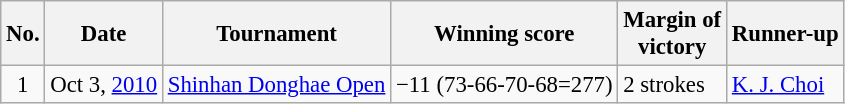<table class="wikitable" style="font-size:95%;">
<tr>
<th>No.</th>
<th>Date</th>
<th>Tournament</th>
<th>Winning score</th>
<th>Margin of<br>victory</th>
<th>Runner-up</th>
</tr>
<tr>
<td align=center>1</td>
<td align=right>Oct 3, <a href='#'>2010</a></td>
<td><a href='#'>Shinhan Donghae Open</a></td>
<td>−11 (73-66-70-68=277)</td>
<td>2 strokes</td>
<td> <a href='#'>K. J. Choi</a></td>
</tr>
</table>
